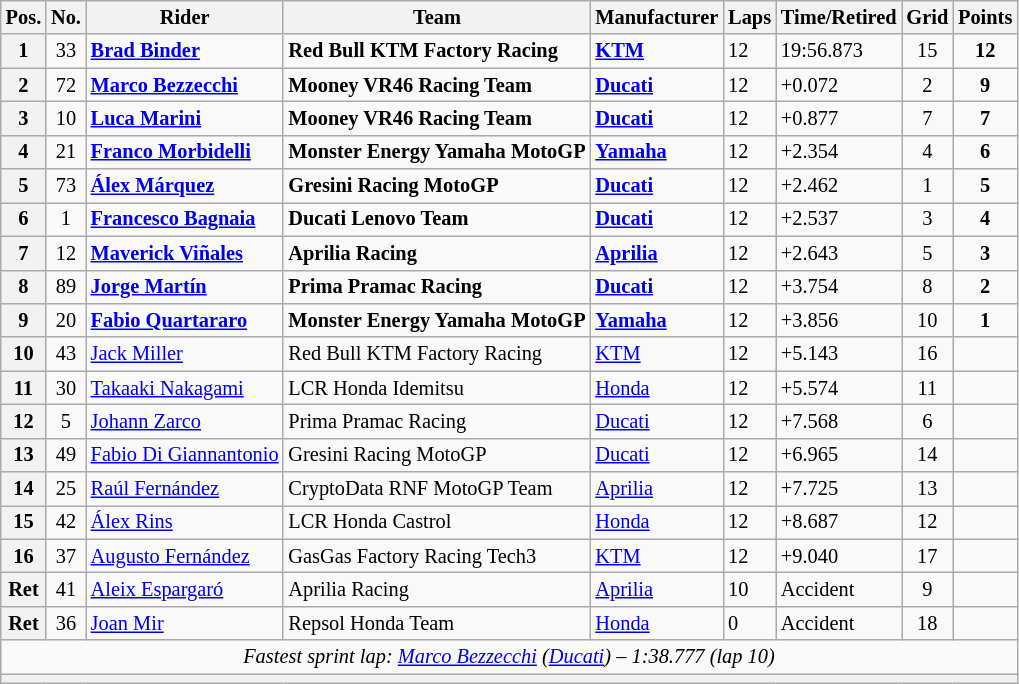<table class="wikitable" style="font-size: 85%;">
<tr>
<th>Pos.</th>
<th>No.</th>
<th>Rider</th>
<th>Team</th>
<th>Manufacturer</th>
<th>Laps</th>
<th>Time/Retired</th>
<th>Grid</th>
<th>Points</th>
</tr>
<tr>
<th scope="row">1</th>
<td align="center">33</td>
<td> <strong><a href='#'>Brad Binder</a></strong></td>
<td><strong>Red Bull KTM Factory Racing</strong></td>
<td><strong><a href='#'>KTM</a></strong></td>
<td>12</td>
<td>19:56.873</td>
<td align="center">15</td>
<td align="center"><strong>12</strong></td>
</tr>
<tr>
<th scope="row">2</th>
<td align="center">72</td>
<td> <strong><a href='#'>Marco Bezzecchi</a></strong></td>
<td><strong>Mooney VR46 Racing Team</strong></td>
<td><strong><a href='#'>Ducati</a></strong></td>
<td>12</td>
<td>+0.072</td>
<td align="center">2</td>
<td align="center"><strong>9</strong></td>
</tr>
<tr>
<th scope="row">3</th>
<td align="center">10</td>
<td> <strong><a href='#'>Luca Marini</a></strong></td>
<td><strong>Mooney VR46 Racing Team</strong></td>
<td><strong><a href='#'>Ducati</a></strong></td>
<td>12</td>
<td>+0.877</td>
<td align="center">7</td>
<td align="center"><strong>7</strong></td>
</tr>
<tr>
<th scope="row">4</th>
<td align="center">21</td>
<td> <strong><a href='#'>Franco Morbidelli</a></strong></td>
<td><strong>Monster Energy Yamaha MotoGP</strong></td>
<td><strong><a href='#'>Yamaha</a></strong></td>
<td>12</td>
<td>+2.354</td>
<td align="center">4</td>
<td align="center"><strong>6</strong></td>
</tr>
<tr>
<th scope="row">5</th>
<td align="center">73</td>
<td> <strong><a href='#'>Álex Márquez</a></strong></td>
<td><strong>Gresini Racing MotoGP</strong></td>
<td><strong><a href='#'>Ducati</a></strong></td>
<td>12</td>
<td>+2.462</td>
<td align="center">1</td>
<td align="center"><strong>5</strong></td>
</tr>
<tr>
<th scope="row">6</th>
<td align="center">1</td>
<td> <strong><a href='#'>Francesco Bagnaia</a></strong></td>
<td><strong>Ducati Lenovo Team</strong></td>
<td><strong><a href='#'>Ducati</a></strong></td>
<td>12</td>
<td>+2.537</td>
<td align="center">3</td>
<td align="center"><strong>4</strong></td>
</tr>
<tr>
<th scope="row">7</th>
<td align="center">12</td>
<td> <strong><a href='#'>Maverick Viñales</a></strong></td>
<td><strong>Aprilia Racing</strong></td>
<td><strong><a href='#'>Aprilia</a></strong></td>
<td>12</td>
<td>+2.643</td>
<td align="center">5</td>
<td align="center"><strong>3</strong></td>
</tr>
<tr>
<th scope="row">8</th>
<td align="center">89</td>
<td> <strong><a href='#'>Jorge Martín</a></strong></td>
<td><strong>Prima Pramac Racing</strong></td>
<td><strong><a href='#'>Ducati</a></strong></td>
<td>12</td>
<td>+3.754</td>
<td align="center">8</td>
<td align="center"><strong>2</strong></td>
</tr>
<tr>
<th scope="row">9</th>
<td align="center">20</td>
<td> <strong><a href='#'>Fabio Quartararo</a></strong></td>
<td><strong>Monster Energy Yamaha MotoGP</strong></td>
<td><strong><a href='#'>Yamaha</a></strong></td>
<td>12</td>
<td>+3.856</td>
<td align="center">10</td>
<td align="center"><strong>1</strong></td>
</tr>
<tr>
<th scope="row">10</th>
<td align="center">43</td>
<td> <a href='#'>Jack Miller</a></td>
<td>Red Bull KTM Factory Racing</td>
<td><a href='#'>KTM</a></td>
<td>12</td>
<td>+5.143</td>
<td align="center">16</td>
<td></td>
</tr>
<tr>
<th scope="row">11</th>
<td align="center">30</td>
<td> <a href='#'>Takaaki Nakagami</a></td>
<td>LCR Honda Idemitsu</td>
<td><a href='#'>Honda</a></td>
<td>12</td>
<td>+5.574</td>
<td align="center">11</td>
<td></td>
</tr>
<tr>
<th scope="row">12</th>
<td align="center">5</td>
<td> <a href='#'>Johann Zarco</a></td>
<td>Prima Pramac Racing</td>
<td><a href='#'>Ducati</a></td>
<td>12</td>
<td>+7.568</td>
<td align="center">6</td>
<td></td>
</tr>
<tr>
<th scope="row">13</th>
<td align="center">49</td>
<td> <a href='#'>Fabio Di Giannantonio</a></td>
<td>Gresini Racing MotoGP</td>
<td><a href='#'>Ducati</a></td>
<td>12</td>
<td>+6.965</td>
<td align="center">14</td>
<td></td>
</tr>
<tr>
<th scope="row">14</th>
<td align="center">25</td>
<td> <a href='#'>Raúl Fernández</a></td>
<td>CryptoData RNF MotoGP Team</td>
<td><a href='#'>Aprilia</a></td>
<td>12</td>
<td>+7.725</td>
<td align="center">13</td>
<td></td>
</tr>
<tr>
<th scope="row">15</th>
<td align="center">42</td>
<td> <a href='#'>Álex Rins</a></td>
<td>LCR Honda Castrol</td>
<td><a href='#'>Honda</a></td>
<td>12</td>
<td>+8.687</td>
<td align="center">12</td>
<td></td>
</tr>
<tr>
<th scope="row">16</th>
<td align="center">37</td>
<td> <a href='#'>Augusto Fernández</a></td>
<td>GasGas Factory Racing Tech3</td>
<td><a href='#'>KTM</a></td>
<td>12</td>
<td>+9.040</td>
<td align="center">17</td>
<td></td>
</tr>
<tr>
<th scope="row">Ret</th>
<td align="center">41</td>
<td> <a href='#'>Aleix Espargaró</a></td>
<td>Aprilia Racing</td>
<td><a href='#'>Aprilia</a></td>
<td>10</td>
<td>Accident</td>
<td align="center">9</td>
<td></td>
</tr>
<tr>
<th scope="row">Ret</th>
<td align="center">36</td>
<td> <a href='#'>Joan Mir</a></td>
<td>Repsol Honda Team</td>
<td><a href='#'>Honda</a></td>
<td>0</td>
<td>Accident</td>
<td align="center">18</td>
<td align="center"></td>
</tr>
<tr class="sortbottom">
<td colspan="9" style="text-align:center"><em>Fastest sprint lap:  <a href='#'>Marco Bezzecchi</a> (<a href='#'>Ducati</a>) – 1:38.777 (lap 10)</em></td>
</tr>
<tr class="sortbottom">
<th colspan=9></th>
</tr>
</table>
